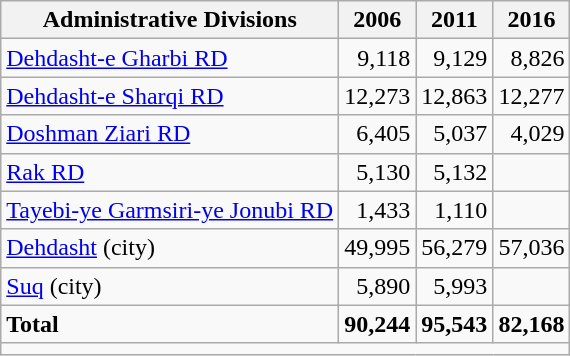<table class="wikitable">
<tr>
<th>Administrative Divisions</th>
<th>2006</th>
<th>2011</th>
<th>2016</th>
</tr>
<tr>
<td><a href='#'>Dehdasht-e Gharbi RD</a></td>
<td style="text-align: right;">9,118</td>
<td style="text-align: right;">9,129</td>
<td style="text-align: right;">8,826</td>
</tr>
<tr>
<td><a href='#'>Dehdasht-e Sharqi RD</a></td>
<td style="text-align: right;">12,273</td>
<td style="text-align: right;">12,863</td>
<td style="text-align: right;">12,277</td>
</tr>
<tr>
<td><a href='#'>Doshman Ziari RD</a></td>
<td style="text-align: right;">6,405</td>
<td style="text-align: right;">5,037</td>
<td style="text-align: right;">4,029</td>
</tr>
<tr>
<td><a href='#'>Rak RD</a></td>
<td style="text-align: right;">5,130</td>
<td style="text-align: right;">5,132</td>
<td style="text-align: right;"></td>
</tr>
<tr>
<td><a href='#'>Tayebi-ye Garmsiri-ye Jonubi RD</a></td>
<td style="text-align: right;">1,433</td>
<td style="text-align: right;">1,110</td>
<td style="text-align: right;"></td>
</tr>
<tr>
<td><a href='#'>Dehdasht</a> (city)</td>
<td style="text-align: right;">49,995</td>
<td style="text-align: right;">56,279</td>
<td style="text-align: right;">57,036</td>
</tr>
<tr>
<td><a href='#'>Suq</a> (city)</td>
<td style="text-align: right;">5,890</td>
<td style="text-align: right;">5,993</td>
<td style="text-align: right;"></td>
</tr>
<tr>
<td><strong>Total</strong></td>
<td style="text-align: right;"><strong>90,244</strong></td>
<td style="text-align: right;"><strong>95,543</strong></td>
<td style="text-align: right;"><strong>82,168</strong></td>
</tr>
<tr>
<td colspan=4></td>
</tr>
</table>
